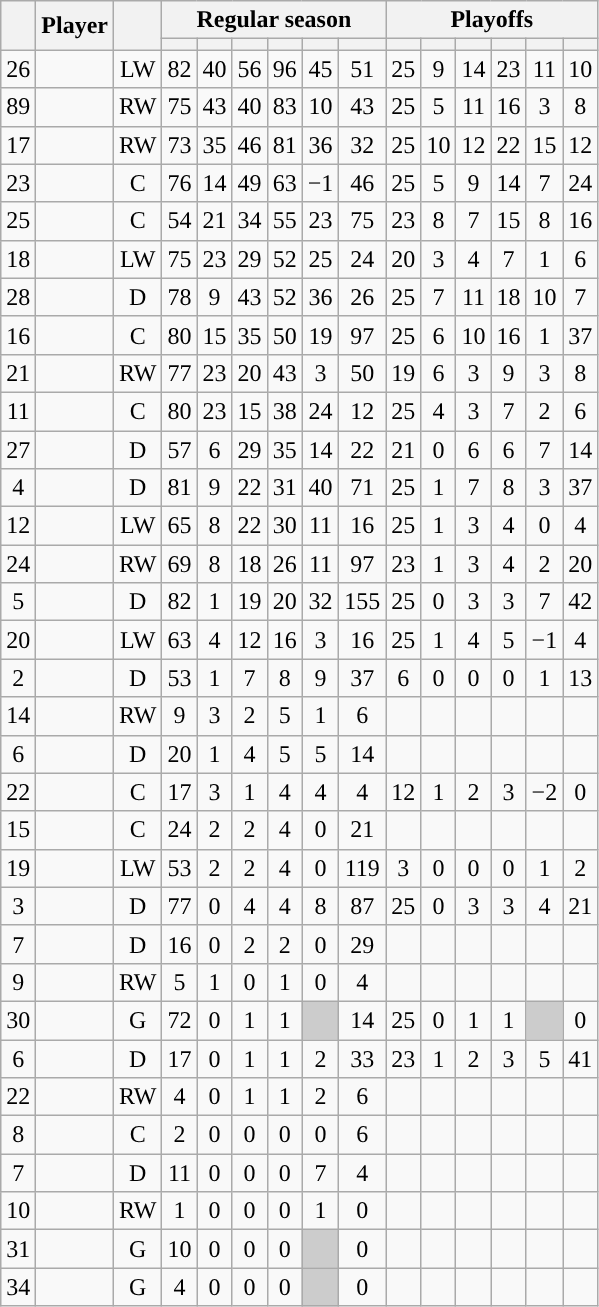<table class="wikitable sortable plainrowheaders" style="text-align:center;">
<tr>
<th scope="col" data-sort-type="number" rowspan="2"></th>
<th scope="col" rowspan="2">Player</th>
<th scope="col" rowspan="2"></th>
<th scope=colgroup colspan=6>Regular season</th>
<th scope=colgroup colspan=6>Playoffs</th>
</tr>
<tr>
<th scope="col" data-sort-type="number"></th>
<th scope="col" data-sort-type="number"></th>
<th scope="col" data-sort-type="number"></th>
<th scope="col" data-sort-type="number"></th>
<th scope="col" data-sort-type="number"></th>
<th scope="col" data-sort-type="number"></th>
<th scope="col" data-sort-type="number"></th>
<th scope="col" data-sort-type="number"></th>
<th scope="col" data-sort-type="number"></th>
<th scope="col" data-sort-type="number"></th>
<th scope="col" data-sort-type="number"></th>
<th scope="col" data-sort-type="number"></th>
</tr>
<tr>
<td scope="row">26</td>
<td align="left"></td>
<td>LW</td>
<td>82</td>
<td>40</td>
<td>56</td>
<td>96</td>
<td>45</td>
<td>51</td>
<td>25</td>
<td>9</td>
<td>14</td>
<td>23</td>
<td>11</td>
<td>10</td>
</tr>
<tr>
<td scope="row">89</td>
<td align="left"></td>
<td>RW</td>
<td>75</td>
<td>43</td>
<td>40</td>
<td>83</td>
<td>10</td>
<td>43</td>
<td>25</td>
<td>5</td>
<td>11</td>
<td>16</td>
<td>3</td>
<td>8</td>
</tr>
<tr>
<td scope="row">17</td>
<td align="left"></td>
<td>RW</td>
<td>73</td>
<td>35</td>
<td>46</td>
<td>81</td>
<td>36</td>
<td>32</td>
<td>25</td>
<td>10</td>
<td>12</td>
<td>22</td>
<td>15</td>
<td>12</td>
</tr>
<tr>
<td scope="row">23</td>
<td align="left"></td>
<td>C</td>
<td>76</td>
<td>14</td>
<td>49</td>
<td>63</td>
<td>−1</td>
<td>46</td>
<td>25</td>
<td>5</td>
<td>9</td>
<td>14</td>
<td>7</td>
<td>24</td>
</tr>
<tr>
<td scope="row">25</td>
<td align="left"></td>
<td>C</td>
<td>54</td>
<td>21</td>
<td>34</td>
<td>55</td>
<td>23</td>
<td>75</td>
<td>23</td>
<td>8</td>
<td>7</td>
<td>15</td>
<td>8</td>
<td>16</td>
</tr>
<tr>
<td scope="row">18</td>
<td align="left"></td>
<td>LW</td>
<td>75</td>
<td>23</td>
<td>29</td>
<td>52</td>
<td>25</td>
<td>24</td>
<td>20</td>
<td>3</td>
<td>4</td>
<td>7</td>
<td>1</td>
<td>6</td>
</tr>
<tr>
<td scope="row">28</td>
<td align="left"></td>
<td>D</td>
<td>78</td>
<td>9</td>
<td>43</td>
<td>52</td>
<td>36</td>
<td>26</td>
<td>25</td>
<td>7</td>
<td>11</td>
<td>18</td>
<td>10</td>
<td>7</td>
</tr>
<tr>
<td scope="row">16</td>
<td align="left"></td>
<td>C</td>
<td>80</td>
<td>15</td>
<td>35</td>
<td>50</td>
<td>19</td>
<td>97</td>
<td>25</td>
<td>6</td>
<td>10</td>
<td>16</td>
<td>1</td>
<td>37</td>
</tr>
<tr>
<td scope="row">21</td>
<td align="left"></td>
<td>RW</td>
<td>77</td>
<td>23</td>
<td>20</td>
<td>43</td>
<td>3</td>
<td>50</td>
<td>19</td>
<td>6</td>
<td>3</td>
<td>9</td>
<td>3</td>
<td>8</td>
</tr>
<tr>
<td scope="row">11</td>
<td align="left"></td>
<td>C</td>
<td>80</td>
<td>23</td>
<td>15</td>
<td>38</td>
<td>24</td>
<td>12</td>
<td>25</td>
<td>4</td>
<td>3</td>
<td>7</td>
<td>2</td>
<td>6</td>
</tr>
<tr>
<td scope="row">27</td>
<td align="left"></td>
<td>D</td>
<td>57</td>
<td>6</td>
<td>29</td>
<td>35</td>
<td>14</td>
<td>22</td>
<td>21</td>
<td>0</td>
<td>6</td>
<td>6</td>
<td>7</td>
<td>14</td>
</tr>
<tr>
<td scope="row">4</td>
<td align="left"></td>
<td>D</td>
<td>81</td>
<td>9</td>
<td>22</td>
<td>31</td>
<td>40</td>
<td>71</td>
<td>25</td>
<td>1</td>
<td>7</td>
<td>8</td>
<td>3</td>
<td>37</td>
</tr>
<tr>
<td scope="row">12</td>
<td align="left"></td>
<td>LW</td>
<td>65</td>
<td>8</td>
<td>22</td>
<td>30</td>
<td>11</td>
<td>16</td>
<td>25</td>
<td>1</td>
<td>3</td>
<td>4</td>
<td>0</td>
<td>4</td>
</tr>
<tr>
<td scope="row">24</td>
<td align="left"></td>
<td>RW</td>
<td>69</td>
<td>8</td>
<td>18</td>
<td>26</td>
<td>11</td>
<td>97</td>
<td>23</td>
<td>1</td>
<td>3</td>
<td>4</td>
<td>2</td>
<td>20</td>
</tr>
<tr>
<td scope="row">5</td>
<td align="left"></td>
<td>D</td>
<td>82</td>
<td>1</td>
<td>19</td>
<td>20</td>
<td>32</td>
<td>155</td>
<td>25</td>
<td>0</td>
<td>3</td>
<td>3</td>
<td>7</td>
<td>42</td>
</tr>
<tr>
<td scope="row">20</td>
<td align="left"></td>
<td>LW</td>
<td>63</td>
<td>4</td>
<td>12</td>
<td>16</td>
<td>3</td>
<td>16</td>
<td>25</td>
<td>1</td>
<td>4</td>
<td>5</td>
<td>−1</td>
<td>4</td>
</tr>
<tr>
<td scope="row">2</td>
<td align="left"></td>
<td>D</td>
<td>53</td>
<td>1</td>
<td>7</td>
<td>8</td>
<td>9</td>
<td>37</td>
<td>6</td>
<td>0</td>
<td>0</td>
<td>0</td>
<td>1</td>
<td>13</td>
</tr>
<tr>
<td scope="row">14</td>
<td align="left"></td>
<td>RW</td>
<td>9</td>
<td>3</td>
<td>2</td>
<td>5</td>
<td>1</td>
<td>6</td>
<td></td>
<td></td>
<td></td>
<td></td>
<td></td>
<td></td>
</tr>
<tr>
<td scope="row">6</td>
<td align="left"></td>
<td>D</td>
<td>20</td>
<td>1</td>
<td>4</td>
<td>5</td>
<td>5</td>
<td>14</td>
<td></td>
<td></td>
<td></td>
<td></td>
<td></td>
<td></td>
</tr>
<tr>
<td scope="row">22</td>
<td align="left"></td>
<td>C</td>
<td>17</td>
<td>3</td>
<td>1</td>
<td>4</td>
<td>4</td>
<td>4</td>
<td>12</td>
<td>1</td>
<td>2</td>
<td>3</td>
<td>−2</td>
<td>0</td>
</tr>
<tr>
<td scope="row">15</td>
<td align="left"></td>
<td>C</td>
<td>24</td>
<td>2</td>
<td>2</td>
<td>4</td>
<td>0</td>
<td>21</td>
<td></td>
<td></td>
<td></td>
<td></td>
<td></td>
<td></td>
</tr>
<tr>
<td scope="row">19</td>
<td align="left"></td>
<td>LW</td>
<td>53</td>
<td>2</td>
<td>2</td>
<td>4</td>
<td>0</td>
<td>119</td>
<td>3</td>
<td>0</td>
<td>0</td>
<td>0</td>
<td>1</td>
<td>2</td>
</tr>
<tr>
<td scope="row">3</td>
<td align="left"></td>
<td>D</td>
<td>77</td>
<td>0</td>
<td>4</td>
<td>4</td>
<td>8</td>
<td>87</td>
<td>25</td>
<td>0</td>
<td>3</td>
<td>3</td>
<td>4</td>
<td>21</td>
</tr>
<tr>
<td scope="row">7</td>
<td align="left"></td>
<td>D</td>
<td>16</td>
<td>0</td>
<td>2</td>
<td>2</td>
<td>0</td>
<td>29</td>
<td></td>
<td></td>
<td></td>
<td></td>
<td></td>
<td></td>
</tr>
<tr>
<td scope="row">9</td>
<td align="left"></td>
<td>RW</td>
<td>5</td>
<td>1</td>
<td>0</td>
<td>1</td>
<td>0</td>
<td>4</td>
<td></td>
<td></td>
<td></td>
<td></td>
<td></td>
<td></td>
</tr>
<tr>
<td scope="row">30</td>
<td align="left"></td>
<td>G</td>
<td>72</td>
<td>0</td>
<td>1</td>
<td>1</td>
<td style="background:#ccc"></td>
<td>14</td>
<td>25</td>
<td>0</td>
<td>1</td>
<td>1</td>
<td style="background:#ccc"></td>
<td>0</td>
</tr>
<tr>
<td scope="row">6</td>
<td align="left"></td>
<td>D</td>
<td>17</td>
<td>0</td>
<td>1</td>
<td>1</td>
<td>2</td>
<td>33</td>
<td>23</td>
<td>1</td>
<td>2</td>
<td>3</td>
<td>5</td>
<td>41</td>
</tr>
<tr>
<td scope="row">22</td>
<td align="left"></td>
<td>RW</td>
<td>4</td>
<td>0</td>
<td>1</td>
<td>1</td>
<td>2</td>
<td>6</td>
<td></td>
<td></td>
<td></td>
<td></td>
<td></td>
<td></td>
</tr>
<tr>
<td scope="row">8</td>
<td align="left"></td>
<td>C</td>
<td>2</td>
<td>0</td>
<td>0</td>
<td>0</td>
<td>0</td>
<td>6</td>
<td></td>
<td></td>
<td></td>
<td></td>
<td></td>
<td></td>
</tr>
<tr>
<td scope="row">7</td>
<td align="left"></td>
<td>D</td>
<td>11</td>
<td>0</td>
<td>0</td>
<td>0</td>
<td>7</td>
<td>4</td>
<td></td>
<td></td>
<td></td>
<td></td>
<td></td>
<td></td>
</tr>
<tr>
<td scope="row">10</td>
<td align="left"></td>
<td>RW</td>
<td>1</td>
<td>0</td>
<td>0</td>
<td>0</td>
<td>1</td>
<td>0</td>
<td></td>
<td></td>
<td></td>
<td></td>
<td></td>
<td></td>
</tr>
<tr>
<td scope="row">31</td>
<td align="left"></td>
<td>G</td>
<td>10</td>
<td>0</td>
<td>0</td>
<td>0</td>
<td style="background:#ccc"></td>
<td>0</td>
<td></td>
<td></td>
<td></td>
<td></td>
<td></td>
<td></td>
</tr>
<tr>
<td scope="row">34</td>
<td align="left"></td>
<td>G</td>
<td>4</td>
<td>0</td>
<td>0</td>
<td>0</td>
<td style="background:#ccc"></td>
<td>0</td>
<td></td>
<td></td>
<td></td>
<td></td>
<td></td>
<td></td>
</tr>
</table>
